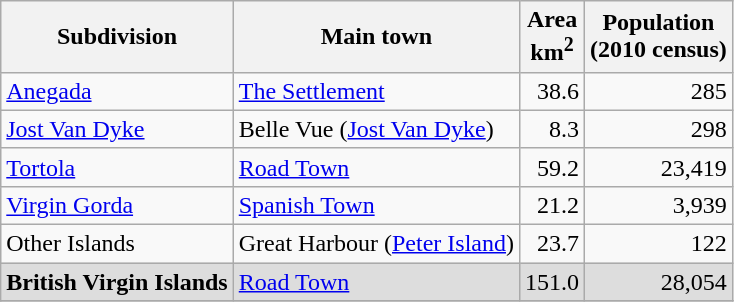<table class="wikitable">
<tr>
<th>Subdivision</th>
<th>Main town</th>
<th>Area<br>km<sup>2</sup></th>
<th>Population<br>(2010 census)</th>
</tr>
<tr>
<td><a href='#'>Anegada</a></td>
<td><a href='#'>The Settlement</a></td>
<td align="right">38.6</td>
<td align="right">285</td>
</tr>
<tr>
<td><a href='#'>Jost Van Dyke</a></td>
<td>Belle Vue (<a href='#'>Jost Van Dyke</a>)</td>
<td align="right">8.3</td>
<td align="right">298</td>
</tr>
<tr>
<td><a href='#'>Tortola</a></td>
<td><a href='#'>Road Town</a></td>
<td align="right">59.2</td>
<td align="right">23,419</td>
</tr>
<tr>
<td><a href='#'>Virgin Gorda</a></td>
<td><a href='#'>Spanish Town</a></td>
<td align="right">21.2</td>
<td align="right">3,939</td>
</tr>
<tr>
<td>Other Islands</td>
<td>Great Harbour (<a href='#'>Peter Island</a>)</td>
<td align="right">23.7</td>
<td align="right">122</td>
</tr>
<tr style="background: #DDDDDD;">
<td><strong>British Virgin Islands</strong></td>
<td><a href='#'>Road Town</a></td>
<td align="right">151.0</td>
<td align="right">28,054</td>
</tr>
<tr>
</tr>
</table>
